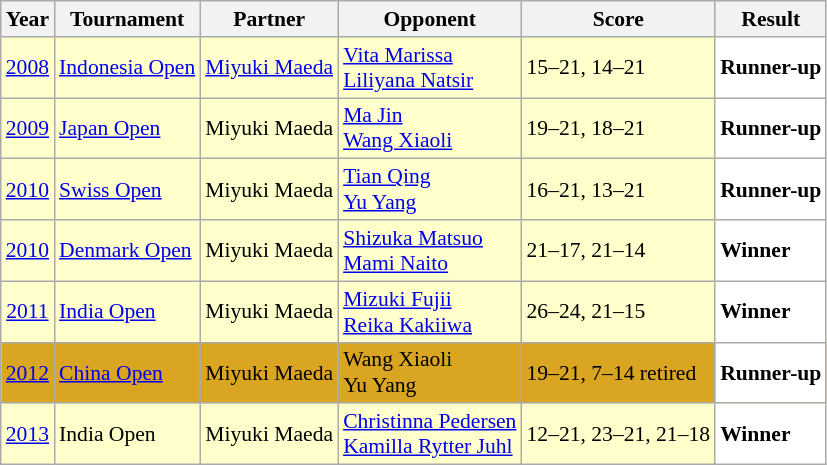<table class="sortable wikitable" style="font-size: 90%;">
<tr>
<th>Year</th>
<th>Tournament</th>
<th>Partner</th>
<th>Opponent</th>
<th>Score</th>
<th>Result</th>
</tr>
<tr style="background:#FFFFCC">
<td align="center"><a href='#'>2008</a></td>
<td align="left"><a href='#'>Indonesia Open</a></td>
<td align="left"> <a href='#'>Miyuki Maeda</a></td>
<td align="left"> <a href='#'>Vita Marissa</a> <br>  <a href='#'>Liliyana Natsir</a></td>
<td align="left">15–21, 14–21</td>
<td style="text-align:left; background:white"> <strong>Runner-up</strong></td>
</tr>
<tr style="background:#FFFFCC">
<td align="center"><a href='#'>2009</a></td>
<td align="left"><a href='#'>Japan Open</a></td>
<td align="left"> Miyuki Maeda</td>
<td align="left"> <a href='#'>Ma Jin</a> <br>  <a href='#'>Wang Xiaoli</a></td>
<td align="left">19–21, 18–21</td>
<td style="text-align:left; background:white"> <strong>Runner-up</strong></td>
</tr>
<tr style="background:#FFFFCC">
<td align="center"><a href='#'>2010</a></td>
<td align="left"><a href='#'>Swiss Open</a></td>
<td align="left"> Miyuki Maeda</td>
<td align="left"> <a href='#'>Tian Qing</a> <br>  <a href='#'>Yu Yang</a></td>
<td align="left">16–21, 13–21</td>
<td style="text-align:left; background:white"> <strong>Runner-up</strong></td>
</tr>
<tr style="background:#FFFFCC">
<td align="center"><a href='#'>2010</a></td>
<td align="left"><a href='#'>Denmark Open</a></td>
<td align="left"> Miyuki Maeda</td>
<td align="left"> <a href='#'>Shizuka Matsuo</a> <br>  <a href='#'>Mami Naito</a></td>
<td align="left">21–17, 21–14</td>
<td style="text-align:left; background:white"> <strong>Winner</strong></td>
</tr>
<tr style="background:#FFFFCC">
<td align="center"><a href='#'>2011</a></td>
<td align="left"><a href='#'>India Open</a></td>
<td align="left"> Miyuki Maeda</td>
<td align="left"> <a href='#'>Mizuki Fujii</a> <br>  <a href='#'>Reika Kakiiwa</a></td>
<td align="left">26–24, 21–15</td>
<td style="text-align:left; background:white"> <strong>Winner</strong></td>
</tr>
<tr style="background:#DAA520">
<td align="center"><a href='#'>2012</a></td>
<td align="left"><a href='#'>China Open</a></td>
<td align="left"> Miyuki Maeda</td>
<td align="left"> Wang Xiaoli <br>  Yu Yang</td>
<td align="left">19–21, 7–14 retired</td>
<td style="text-align:left; background:white"> <strong>Runner-up</strong></td>
</tr>
<tr style="background:#FFFFCC">
<td align="center"><a href='#'>2013</a></td>
<td align="left">India Open</td>
<td align="left"> Miyuki Maeda</td>
<td align="left"> <a href='#'>Christinna Pedersen</a> <br>  <a href='#'>Kamilla Rytter Juhl</a></td>
<td align="left">12–21, 23–21, 21–18</td>
<td style="text-align:left; background:white"> <strong>Winner</strong></td>
</tr>
</table>
